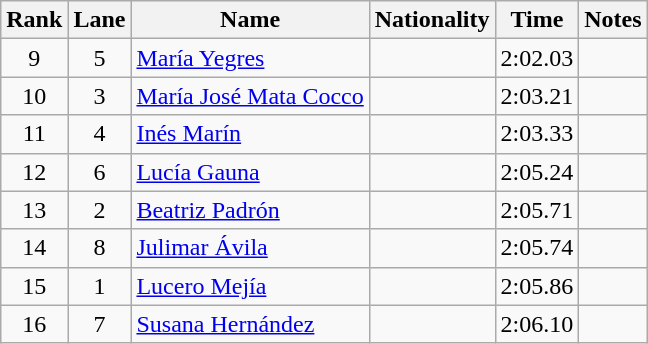<table class="wikitable sortable" style="text-align:center">
<tr>
<th>Rank</th>
<th>Lane</th>
<th>Name</th>
<th>Nationality</th>
<th>Time</th>
<th>Notes</th>
</tr>
<tr>
<td>9</td>
<td>5</td>
<td align="left"><a href='#'>María Yegres</a></td>
<td align="left"></td>
<td>2:02.03</td>
<td></td>
</tr>
<tr>
<td>10</td>
<td>3</td>
<td align="left"><a href='#'>María José Mata Cocco</a></td>
<td align="left"></td>
<td>2:03.21</td>
<td></td>
</tr>
<tr>
<td>11</td>
<td>4</td>
<td align="left"><a href='#'>Inés Marín</a></td>
<td align="left"></td>
<td>2:03.33</td>
<td></td>
</tr>
<tr>
<td>12</td>
<td>6</td>
<td align="left"><a href='#'>Lucía Gauna</a></td>
<td align="left"></td>
<td>2:05.24</td>
<td></td>
</tr>
<tr>
<td>13</td>
<td>2</td>
<td align="left"><a href='#'>Beatriz Padrón</a></td>
<td align="left"></td>
<td>2:05.71</td>
<td></td>
</tr>
<tr>
<td>14</td>
<td>8</td>
<td align="left"><a href='#'>Julimar Ávila</a></td>
<td align="left"></td>
<td>2:05.74</td>
<td></td>
</tr>
<tr>
<td>15</td>
<td>1</td>
<td align="left"><a href='#'>Lucero Mejía</a></td>
<td align="left"></td>
<td>2:05.86</td>
<td></td>
</tr>
<tr>
<td>16</td>
<td>7</td>
<td align="left"><a href='#'>Susana Hernández</a></td>
<td align="left"></td>
<td>2:06.10</td>
<td></td>
</tr>
</table>
